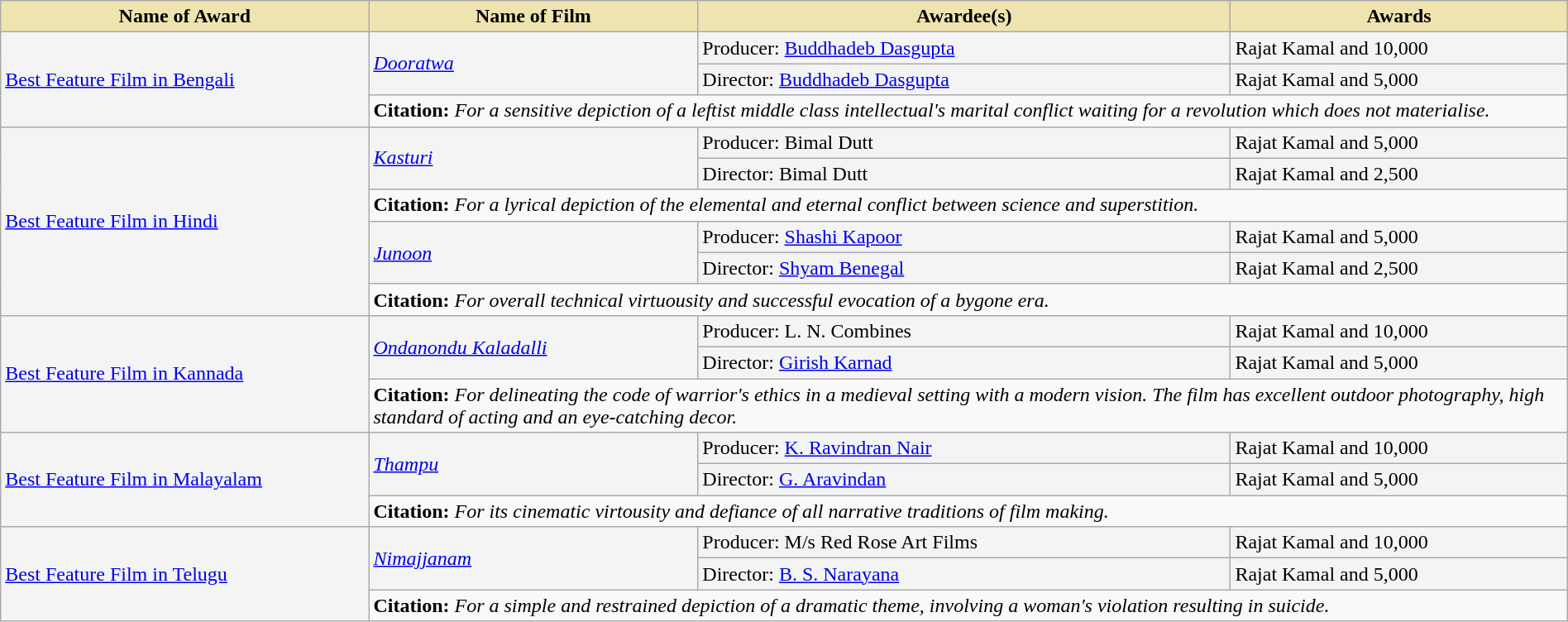<table class="wikitable" style="width:100%;">
<tr>
<th style="background-color:#EFE4B0;width:23.5%;">Name of Award</th>
<th style="background-color:#EFE4B0;width:21%;">Name of Film</th>
<th style="background-color:#EFE4B0;width:34%;">Awardee(s)</th>
<th style="background-color:#EFE4B0;width:21.5%;">Awards</th>
</tr>
<tr style="background-color:#F4F4F4">
<td rowspan="3"><a href='#'>Best Feature Film in Bengali</a></td>
<td rowspan="2"><em><a href='#'>Dooratwa</a></em></td>
<td>Producer: <a href='#'>Buddhadeb Dasgupta</a></td>
<td>Rajat Kamal and 10,000</td>
</tr>
<tr style="background-color:#F4F4F4">
<td>Director: <a href='#'>Buddhadeb Dasgupta</a></td>
<td>Rajat Kamal and 5,000</td>
</tr>
<tr style="background-color:#F9F9F9">
<td colspan="3"><strong>Citation:</strong> <em>For a sensitive depiction of a leftist middle class intellectual's marital conflict waiting for a revolution which does not materialise.</em></td>
</tr>
<tr style="background-color:#F4F4F4">
<td rowspan="6"><a href='#'>Best Feature Film in Hindi</a></td>
<td rowspan="2"><em><a href='#'>Kasturi</a></em></td>
<td>Producer: Bimal Dutt</td>
<td>Rajat Kamal and 5,000</td>
</tr>
<tr style="background-color:#F4F4F4">
<td>Director: Bimal Dutt</td>
<td>Rajat Kamal and 2,500</td>
</tr>
<tr style="background-color:#F9F9F9">
<td colspan="3"><strong>Citation:</strong> <em>For a lyrical depiction of the elemental and eternal conflict between science and superstition.</em></td>
</tr>
<tr style="background-color:#F4F4F4">
<td rowspan="2"><em><a href='#'>Junoon</a></em></td>
<td>Producer: <a href='#'>Shashi Kapoor</a></td>
<td>Rajat Kamal and 5,000</td>
</tr>
<tr style="background-color:#F4F4F4">
<td>Director: <a href='#'>Shyam Benegal</a></td>
<td>Rajat Kamal and 2,500</td>
</tr>
<tr style="background-color:#F9F9F9">
<td colspan="3"><strong>Citation:</strong> <em>For overall technical virtuousity and successful evocation of a bygone era.</em></td>
</tr>
<tr style="background-color:#F4F4F4">
<td rowspan="3"><a href='#'>Best Feature Film in Kannada</a></td>
<td rowspan="2"><em><a href='#'>Ondanondu Kaladalli</a></em></td>
<td>Producer: L. N. Combines</td>
<td>Rajat Kamal and 10,000</td>
</tr>
<tr style="background-color:#F4F4F4">
<td>Director: <a href='#'>Girish Karnad</a></td>
<td>Rajat Kamal and 5,000</td>
</tr>
<tr style="background-color:#F9F9F9">
<td colspan="3"><strong>Citation:</strong> <em>For delineating the code of warrior's ethics in a medieval setting with a modern vision. The film has excellent outdoor photography, high standard of acting and an eye-catching decor.</em></td>
</tr>
<tr style="background-color:#F4F4F4">
<td rowspan="3"><a href='#'>Best Feature Film in Malayalam</a></td>
<td rowspan="2"><em><a href='#'>Thampu</a></em></td>
<td>Producer: <a href='#'>K. Ravindran Nair</a></td>
<td>Rajat Kamal and 10,000</td>
</tr>
<tr style="background-color:#F4F4F4">
<td>Director: <a href='#'>G. Aravindan</a></td>
<td>Rajat Kamal and 5,000</td>
</tr>
<tr style="background-color:#F9F9F9">
<td colspan="3"><strong>Citation:</strong> <em>For its cinematic virtousity and defiance of all narrative traditions of film making.</em></td>
</tr>
<tr style="background-color:#F4F4F4">
<td rowspan="3"><a href='#'>Best Feature Film in Telugu</a></td>
<td rowspan="2"><em><a href='#'>Nimajjanam</a></em></td>
<td>Producer: M/s Red Rose Art Films</td>
<td>Rajat Kamal and 10,000</td>
</tr>
<tr style="background-color:#F4F4F4">
<td>Director: <a href='#'>B. S. Narayana</a></td>
<td>Rajat Kamal and 5,000</td>
</tr>
<tr style="background-color:#F9F9F9">
<td colspan="3"><strong>Citation:</strong> <em>For a simple and restrained depiction of a dramatic theme, involving a woman's violation resulting in suicide.</em></td>
</tr>
</table>
